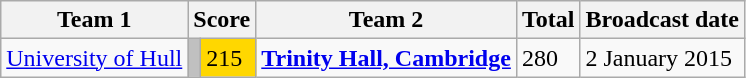<table class="wikitable">
<tr>
<th>Team 1</th>
<th colspan=2>Score</th>
<th>Team 2</th>
<th>Total</th>
<th>Broadcast date</th>
</tr>
<tr>
<td><a href='#'>University of Hull</a></td>
<td style="background:silver"></td>
<td style="background:gold">215</td>
<td><strong><a href='#'>Trinity Hall, Cambridge</a></strong></td>
<td>280</td>
<td>2 January 2015</td>
</tr>
</table>
